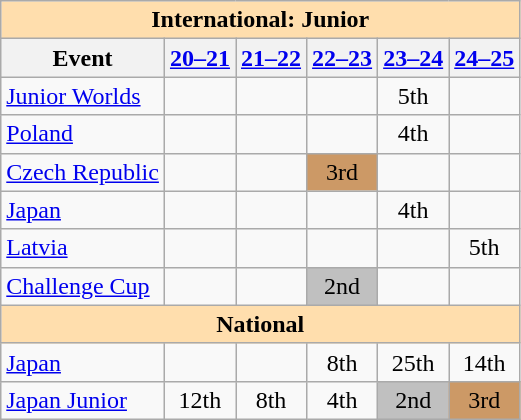<table class="wikitable" style="text-align:center">
<tr>
<th colspan="6" style="background-color: #ffdead; " align="center">International: Junior</th>
</tr>
<tr>
<th>Event</th>
<th><a href='#'>20–21</a></th>
<th><a href='#'>21–22</a></th>
<th><a href='#'>22–23</a></th>
<th><a href='#'>23–24</a></th>
<th><a href='#'>24–25</a></th>
</tr>
<tr>
<td align=left><a href='#'>Junior Worlds</a></td>
<td></td>
<td></td>
<td></td>
<td>5th</td>
<td></td>
</tr>
<tr>
<td align=left> <a href='#'>Poland</a></td>
<td></td>
<td></td>
<td></td>
<td>4th</td>
<td></td>
</tr>
<tr>
<td align=left> <a href='#'>Czech Republic</a></td>
<td></td>
<td></td>
<td bgcolor=cc9966>3rd</td>
<td></td>
<td></td>
</tr>
<tr>
<td align=left> <a href='#'>Japan</a></td>
<td></td>
<td></td>
<td></td>
<td>4th</td>
<td></td>
</tr>
<tr>
<td align=left> <a href='#'>Latvia</a></td>
<td></td>
<td></td>
<td></td>
<td></td>
<td>5th</td>
</tr>
<tr>
<td align=left><a href='#'>Challenge Cup</a></td>
<td></td>
<td></td>
<td bgcolor=silver>2nd</td>
<td></td>
<td></td>
</tr>
<tr>
<th colspan="6" style="background-color: #ffdead; " align="center">National</th>
</tr>
<tr>
<td align=left><a href='#'>Japan</a></td>
<td></td>
<td></td>
<td>8th</td>
<td>25th</td>
<td>14th</td>
</tr>
<tr>
<td align=left><a href='#'>Japan Junior</a></td>
<td>12th</td>
<td>8th</td>
<td>4th</td>
<td bgcolor=silver>2nd</td>
<td bgcolor=cc9966>3rd</td>
</tr>
</table>
